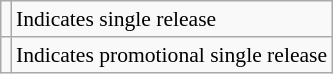<table class="wikitable" style="font-size:90%">
<tr>
<td></td>
<td>Indicates single release</td>
</tr>
<tr>
<td></td>
<td>Indicates promotional single release</td>
</tr>
</table>
